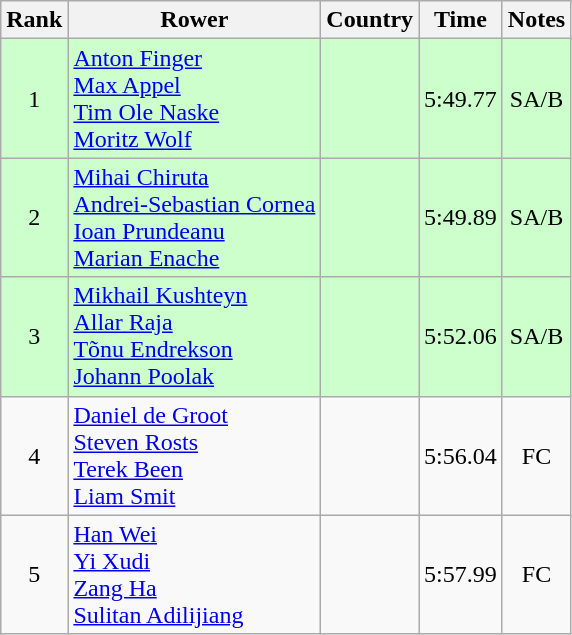<table class="wikitable" style="text-align:center">
<tr>
<th>Rank</th>
<th>Rower</th>
<th>Country</th>
<th>Time</th>
<th>Notes</th>
</tr>
<tr bgcolor=ccffcc>
<td>1</td>
<td align="left"><a href='#'>Anton Finger</a><br><a href='#'>Max Appel</a><br><a href='#'>Tim Ole Naske </a><br><a href='#'>Moritz Wolf</a></td>
<td align="left"></td>
<td>5:49.77</td>
<td>SA/B</td>
</tr>
<tr bgcolor=ccffcc>
<td>2</td>
<td align="left"><a href='#'>Mihai Chiruta</a><br><a href='#'>Andrei-Sebastian Cornea</a><br><a href='#'>Ioan Prundeanu</a><br><a href='#'>Marian Enache</a></td>
<td align="left"></td>
<td>5:49.89</td>
<td>SA/B</td>
</tr>
<tr bgcolor=ccffcc>
<td>3</td>
<td align="left"><a href='#'>Mikhail Kushteyn</a><br><a href='#'>Allar Raja</a><br><a href='#'>Tõnu Endrekson</a><br><a href='#'>Johann Poolak</a></td>
<td align="left"></td>
<td>5:52.06</td>
<td>SA/B</td>
</tr>
<tr>
<td>4</td>
<td align="left"><a href='#'>Daniel de Groot</a><br><a href='#'>Steven Rosts</a><br><a href='#'>Terek Been</a><br><a href='#'>Liam Smit</a></td>
<td align="left"></td>
<td>5:56.04</td>
<td>FC</td>
</tr>
<tr>
<td>5</td>
<td align="left"><a href='#'>Han Wei</a><br><a href='#'>Yi Xudi</a><br><a href='#'>Zang Ha</a><br><a href='#'>Sulitan Adilijiang</a></td>
<td align="left"></td>
<td>5:57.99</td>
<td>FC</td>
</tr>
</table>
